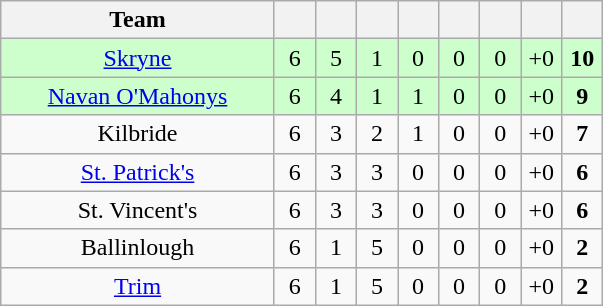<table class="wikitable" style="text-align:center">
<tr>
<th style="width:175px;">Team</th>
<th width="20"></th>
<th width="20"></th>
<th width="20"></th>
<th width="20"></th>
<th width="20"></th>
<th width="20"></th>
<th width="20"></th>
<th width="20"></th>
</tr>
<tr style="background:#cfc;">
<td><a href='#'>Skryne</a></td>
<td>6</td>
<td>5</td>
<td>1</td>
<td>0</td>
<td>0</td>
<td>0</td>
<td>+0</td>
<td><strong>10</strong></td>
</tr>
<tr style="background:#cfc;">
<td><a href='#'>Navan O'Mahonys</a></td>
<td>6</td>
<td>4</td>
<td>1</td>
<td>1</td>
<td>0</td>
<td>0</td>
<td>+0</td>
<td><strong>9</strong></td>
</tr>
<tr>
<td>Kilbride</td>
<td>6</td>
<td>3</td>
<td>2</td>
<td>1</td>
<td>0</td>
<td>0</td>
<td>+0</td>
<td><strong>7</strong></td>
</tr>
<tr>
<td><a href='#'>St. Patrick's</a></td>
<td>6</td>
<td>3</td>
<td>3</td>
<td>0</td>
<td>0</td>
<td>0</td>
<td>+0</td>
<td><strong>6</strong></td>
</tr>
<tr>
<td>St. Vincent's</td>
<td>6</td>
<td>3</td>
<td>3</td>
<td>0</td>
<td>0</td>
<td>0</td>
<td>+0</td>
<td><strong>6</strong></td>
</tr>
<tr>
<td>Ballinlough</td>
<td>6</td>
<td>1</td>
<td>5</td>
<td>0</td>
<td>0</td>
<td>0</td>
<td>+0</td>
<td><strong>2</strong></td>
</tr>
<tr>
<td><a href='#'>Trim</a></td>
<td>6</td>
<td>1</td>
<td>5</td>
<td>0</td>
<td>0</td>
<td>0</td>
<td>+0</td>
<td><strong>2</strong></td>
</tr>
</table>
